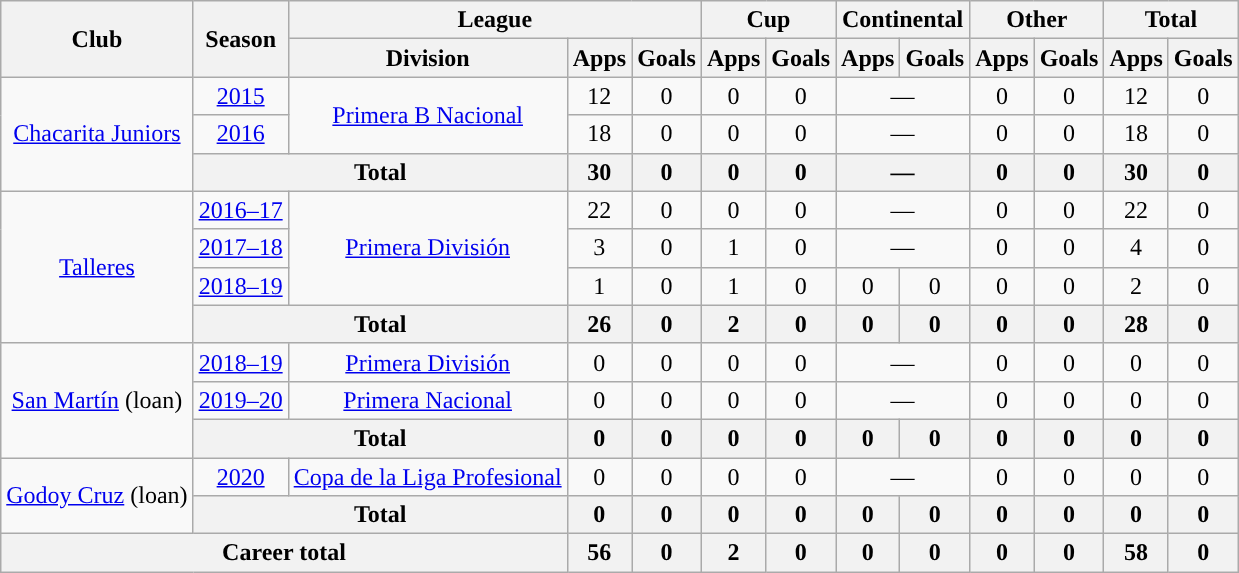<table class="wikitable" style="text-align:center">
<tr>
<th rowspan="2">Club</th>
<th rowspan="2">Season</th>
<th colspan="3">League</th>
<th colspan="2">Cup</th>
<th colspan="2">Continental</th>
<th colspan="2">Other</th>
<th colspan="2">Total</th>
</tr>
<tr>
<th>Division</th>
<th>Apps</th>
<th>Goals</th>
<th>Apps</th>
<th>Goals</th>
<th>Apps</th>
<th>Goals</th>
<th>Apps</th>
<th>Goals</th>
<th>Apps</th>
<th>Goals</th>
</tr>
<tr>
<td rowspan="3"><a href='#'>Chacarita Juniors</a></td>
<td><a href='#'>2015</a></td>
<td rowspan="2"><a href='#'>Primera B Nacional</a></td>
<td>12</td>
<td>0</td>
<td>0</td>
<td>0</td>
<td colspan="2">—</td>
<td>0</td>
<td>0</td>
<td>12</td>
<td>0</td>
</tr>
<tr>
<td><a href='#'>2016</a></td>
<td>18</td>
<td>0</td>
<td>0</td>
<td>0</td>
<td colspan="2">—</td>
<td>0</td>
<td>0</td>
<td>18</td>
<td>0</td>
</tr>
<tr>
<th colspan="2">Total</th>
<th>30</th>
<th>0</th>
<th>0</th>
<th>0</th>
<th colspan="2">—</th>
<th>0</th>
<th>0</th>
<th>30</th>
<th>0</th>
</tr>
<tr>
<td rowspan="4"><a href='#'>Talleres</a></td>
<td><a href='#'>2016–17</a></td>
<td rowspan="3"><a href='#'>Primera División</a></td>
<td>22</td>
<td>0</td>
<td>0</td>
<td>0</td>
<td colspan="2">—</td>
<td>0</td>
<td>0</td>
<td>22</td>
<td>0</td>
</tr>
<tr>
<td><a href='#'>2017–18</a></td>
<td>3</td>
<td>0</td>
<td>1</td>
<td>0</td>
<td colspan="2">—</td>
<td>0</td>
<td>0</td>
<td>4</td>
<td>0</td>
</tr>
<tr>
<td><a href='#'>2018–19</a></td>
<td>1</td>
<td>0</td>
<td>1</td>
<td>0</td>
<td>0</td>
<td>0</td>
<td>0</td>
<td>0</td>
<td>2</td>
<td>0</td>
</tr>
<tr>
<th colspan="2">Total</th>
<th>26</th>
<th>0</th>
<th>2</th>
<th>0</th>
<th>0</th>
<th>0</th>
<th>0</th>
<th>0</th>
<th>28</th>
<th>0</th>
</tr>
<tr>
<td rowspan="3"><a href='#'>San Martín</a> (loan)</td>
<td><a href='#'>2018–19</a></td>
<td rowspan="1"><a href='#'>Primera División</a></td>
<td>0</td>
<td>0</td>
<td>0</td>
<td>0</td>
<td colspan="2">—</td>
<td>0</td>
<td>0</td>
<td>0</td>
<td>0</td>
</tr>
<tr>
<td><a href='#'>2019–20</a></td>
<td rowspan="1"><a href='#'>Primera Nacional</a></td>
<td>0</td>
<td>0</td>
<td>0</td>
<td>0</td>
<td colspan="2">—</td>
<td>0</td>
<td>0</td>
<td>0</td>
<td>0</td>
</tr>
<tr>
<th colspan="2">Total</th>
<th>0</th>
<th>0</th>
<th>0</th>
<th>0</th>
<th>0</th>
<th>0</th>
<th>0</th>
<th>0</th>
<th>0</th>
<th>0</th>
</tr>
<tr>
<td rowspan="2"><a href='#'>Godoy Cruz</a> (loan)</td>
<td><a href='#'>2020</a></td>
<td rowspan="1"><a href='#'>Copa de la Liga Profesional</a></td>
<td>0</td>
<td>0</td>
<td>0</td>
<td>0</td>
<td colspan="2">—</td>
<td>0</td>
<td>0</td>
<td>0</td>
<td>0</td>
</tr>
<tr>
<th colspan="2">Total</th>
<th>0</th>
<th>0</th>
<th>0</th>
<th>0</th>
<th>0</th>
<th>0</th>
<th>0</th>
<th>0</th>
<th>0</th>
<th>0</th>
</tr>
<tr>
<th colspan="3">Career total</th>
<th>56</th>
<th>0</th>
<th>2</th>
<th>0</th>
<th>0</th>
<th>0</th>
<th>0</th>
<th>0</th>
<th>58</th>
<th>0</th>
</tr>
</table>
